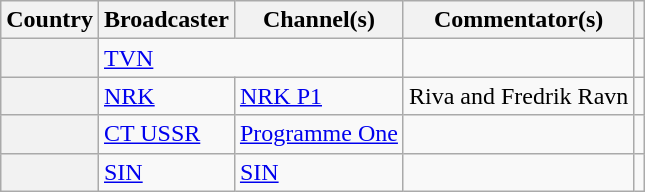<table class="wikitable plainrowheaders">
<tr>
<th scope="col">Country</th>
<th scope="col">Broadcaster</th>
<th scope="col">Channel(s)</th>
<th scope="col">Commentator(s)</th>
<th scope="col"></th>
</tr>
<tr>
<th scope="rowgroup"></th>
<td colspan="2"><a href='#'>TVN</a></td>
<td></td>
<td></td>
</tr>
<tr>
<th scope="row"></th>
<td><a href='#'>NRK</a></td>
<td><a href='#'>NRK P1</a></td>
<td>Riva and Fredrik Ravn</td>
<td></td>
</tr>
<tr>
<th scope="row"></th>
<td><a href='#'>CT USSR</a></td>
<td><a href='#'>Programme One</a></td>
<td></td>
<td></td>
</tr>
<tr>
<th scope="rowgroup"></th>
<td><a href='#'>SIN</a></td>
<td><a href='#'>SIN</a></td>
<td></td>
<td></td>
</tr>
</table>
